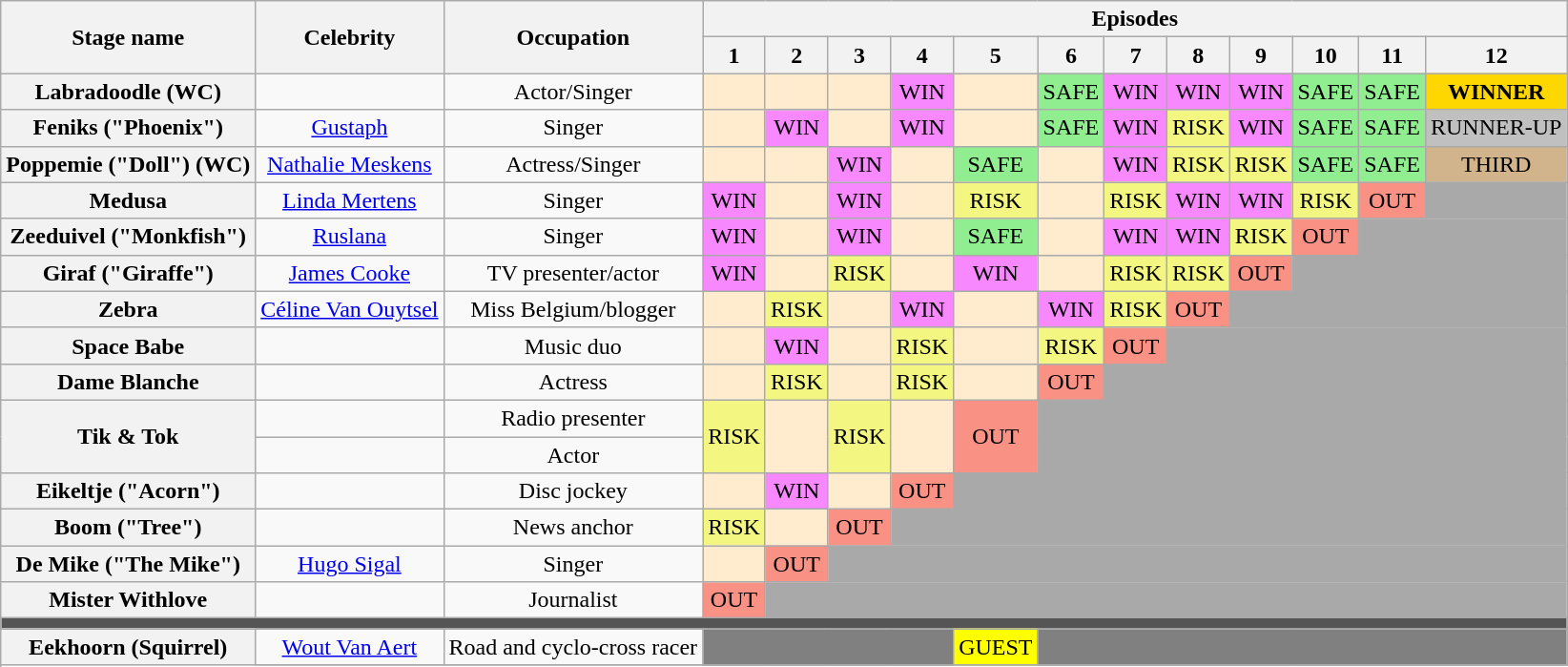<table class="wikitable" style="text-align:center; ">
<tr>
<th rowspan=2>Stage name</th>
<th rowspan=2>Celebrity</th>
<th rowspan=2>Occupation</th>
<th colspan="12">Episodes</th>
</tr>
<tr>
<th>1</th>
<th>2</th>
<th>3</th>
<th>4</th>
<th>5</th>
<th>6</th>
<th>7</th>
<th>8</th>
<th>9</th>
<th>10</th>
<th>11</th>
<th>12</th>
</tr>
<tr>
<th>Labradoodle (WC)</th>
<td></td>
<td>Actor/Singer</td>
<td bgcolor="#FFEBCD"></td>
<td bgcolor="#FFEBCD"></td>
<td bgcolor="#FFEBCD"></td>
<td bgcolor="#F888FD">WIN</td>
<td bgcolor="#FFEBCD"></td>
<td bgcolor=lightgreen>SAFE</td>
<td bgcolor="#F888FD">WIN</td>
<td bgcolor="#F888FD">WIN</td>
<td bgcolor="#F888FD">WIN</td>
<td bgcolor=lightgreen>SAFE</td>
<td bgcolor=lightgreen>SAFE</td>
<td bgcolor=gold><strong>WINNER</strong></td>
</tr>
<tr>
<th>Feniks ("Phoenix")</th>
<td><a href='#'>Gustaph</a></td>
<td>Singer</td>
<td bgcolor="#FFEBCD"></td>
<td bgcolor="#F888FD">WIN</td>
<td bgcolor="#FFEBCD"></td>
<td bgcolor="#F888FD">WIN</td>
<td bgcolor="#FFEBCD"></td>
<td bgcolor=lightgreen>SAFE</td>
<td bgcolor="#F888FD">WIN</td>
<td bgcolor=#F3F781>RISK</td>
<td bgcolor="#F888FD">WIN</td>
<td bgcolor=lightgreen>SAFE</td>
<td bgcolor=lightgreen>SAFE</td>
<td bgcolor=silver>RUNNER-UP</td>
</tr>
<tr>
<th>Poppemie ("Doll") (WC)</th>
<td><a href='#'>Nathalie Meskens</a></td>
<td>Actress/Singer</td>
<td bgcolor="#FFEBCD"></td>
<td bgcolor="#FFEBCD"></td>
<td bgcolor="#F888FD">WIN</td>
<td bgcolor="#FFEBCD"></td>
<td bgcolor=lightgreen>SAFE</td>
<td bgcolor="#FFEBCD"></td>
<td bgcolor="#F888FD">WIN</td>
<td bgcolor=#F3F781>RISK</td>
<td bgcolor=#F3F781>RISK</td>
<td bgcolor=lightgreen>SAFE</td>
<td bgcolor=lightgreen>SAFE</td>
<td bgcolor=tan>THIRD</td>
</tr>
<tr>
<th>Medusa</th>
<td><a href='#'>Linda Mertens</a></td>
<td>Singer</td>
<td bgcolor="#F888FD">WIN</td>
<td bgcolor="#FFEBCD"></td>
<td bgcolor="#F888FD">WIN</td>
<td bgcolor="#FFEBCD"></td>
<td bgcolor=#F3F781>RISK</td>
<td bgcolor="#FFEBCD"></td>
<td bgcolor=#F3F781>RISK</td>
<td bgcolor="#F888FD">WIN</td>
<td bgcolor="#F888FD">WIN</td>
<td bgcolor="#F3F781">RISK</td>
<td bgcolor="#F99185">OUT</td>
<td colspan=1 bgcolor=darkgrey></td>
</tr>
<tr>
<th>Zeeduivel ("Monkfish")</th>
<td><a href='#'>Ruslana</a></td>
<td>Singer</td>
<td bgcolor="#F888FD">WIN</td>
<td bgcolor="#FFEBCD"></td>
<td bgcolor="#F888FD">WIN</td>
<td bgcolor="#FFEBCD"></td>
<td bgcolor=lightgreen>SAFE</td>
<td bgcolor="#FFEBCD"></td>
<td bgcolor="#F888FD">WIN</td>
<td bgcolor="#F888FD">WIN</td>
<td bgcolor=#F3F781>RISK</td>
<td bgcolor="#F99185">OUT</td>
<td colspan=2 bgcolor=darkgrey></td>
</tr>
<tr>
<th>Giraf ("Giraffe")</th>
<td><a href='#'>James Cooke</a></td>
<td>TV presenter/actor</td>
<td bgcolor="#F888FD">WIN</td>
<td bgcolor="#FFEBCD"></td>
<td bgcolor=#F3F781>RISK</td>
<td bgcolor="#FFEBCD"></td>
<td bgcolor="#F888FD">WIN</td>
<td bgcolor="#FFEBCD"></td>
<td bgcolor=#F3F781>RISK</td>
<td bgcolor=#F3F781>RISK</td>
<td bgcolor="#F99185">OUT</td>
<td colspan=3 bgcolor=darkgrey></td>
</tr>
<tr>
<th>Zebra</th>
<td><a href='#'>Céline Van Ouytsel</a></td>
<td>Miss Belgium/blogger</td>
<td bgcolor="#FFEBCD"></td>
<td bgcolor=#F3F781>RISK</td>
<td bgcolor="#FFEBCD"></td>
<td bgcolor="#F888FD">WIN</td>
<td bgcolor="#FFEBCD"></td>
<td bgcolor="#F888FD">WIN</td>
<td bgcolor=#F3F781>RISK</td>
<td bgcolor="#F99185">OUT</td>
<td colspan=4 bgcolor=darkgrey></td>
</tr>
<tr>
<th>Space Babe</th>
<td></td>
<td>Music duo</td>
<td bgcolor="#FFEBCD"></td>
<td bgcolor="#F888FD">WIN</td>
<td bgcolor="#FFEBCD"></td>
<td bgcolor="#F3F781">RISK</td>
<td bgcolor="#FFEBCD"></td>
<td bgcolor="#F3F781">RISK</td>
<td bgcolor="#F99185">OUT</td>
<td colspan=5 bgcolor=darkgrey></td>
</tr>
<tr>
<th>Dame Blanche</th>
<td></td>
<td>Actress</td>
<td bgcolor="#FFEBCD"></td>
<td bgcolor="#F3F781">RISK</td>
<td bgcolor="#FFEBCD"></td>
<td bgcolor="#F3F781">RISK</td>
<td bgcolor="#FFEBCD"></td>
<td bgcolor="#F99185">OUT</td>
<td colspan=6 bgcolor=darkgrey></td>
</tr>
<tr>
<th rowspan=2>Tik & Tok</th>
<td></td>
<td>Radio presenter</td>
<td rowspan=2 bgcolor="#F3F781">RISK</td>
<td rowspan=2 bgcolor="#FFEBCD"></td>
<td rowspan=2 bgcolor="#F3F781">RISK</td>
<td rowspan=2 bgcolor="#FFEBCD"></td>
<td rowspan=2 bgcolor="#F99185">OUT</td>
<td rowspan=2 colspan=7 bgcolor=darkgrey></td>
</tr>
<tr>
<td></td>
<td>Actor</td>
</tr>
<tr>
<th>Eikeltje ("Acorn")</th>
<td></td>
<td>Disc jockey</td>
<td bgcolor="#FFEBCD"></td>
<td bgcolor="#F888FD">WIN</td>
<td bgcolor="#FFEBCD"></td>
<td bgcolor="#F99185">OUT</td>
<td colspan=8 bgcolor=darkgrey></td>
</tr>
<tr>
<th>Boom ("Tree")</th>
<td></td>
<td>News anchor</td>
<td bgcolor=#F3F781>RISK</td>
<td bgcolor="#FFEBCD"></td>
<td bgcolor="#F99185">OUT</td>
<td colspan=9 bgcolor=darkgrey></td>
</tr>
<tr>
<th>De Mike ("The Mike")</th>
<td><a href='#'>Hugo Sigal</a></td>
<td>Singer</td>
<td bgcolor="#FFEBCD"></td>
<td bgcolor="#F99185">OUT</td>
<td colspan=10 bgcolor=darkgrey></td>
</tr>
<tr>
<th>Mister Withlove</th>
<td></td>
<td>Journalist</td>
<td bgcolor="#F99185">OUT</td>
<td colspan=11 bgcolor=darkgrey></td>
</tr>
<tr>
<td colspan=15 style="background:#555555;"></td>
</tr>
<tr>
<th rowspan=6>Eekhoorn (Squirrel)</th>
<td><a href='#'>Wout Van Aert</a></td>
<td>Road and cyclo-cross racer</td>
<td colspan="4" bgcolor=grey></td>
<td bgcolor="yellow">GUEST</td>
<td colspan="7" bgcolor=grey></td>
</tr>
<tr>
</tr>
</table>
